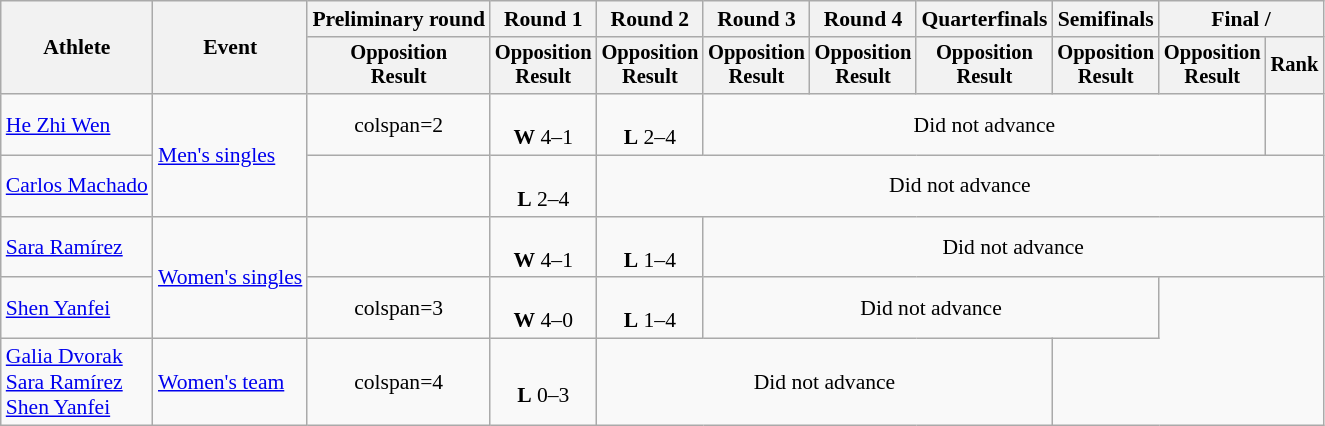<table class="wikitable" style="font-size:90%">
<tr>
<th rowspan=2>Athlete</th>
<th rowspan=2>Event</th>
<th>Preliminary round</th>
<th>Round 1</th>
<th>Round 2</th>
<th>Round 3</th>
<th>Round 4</th>
<th>Quarterfinals</th>
<th>Semifinals</th>
<th colspan=2>Final / </th>
</tr>
<tr style="font-size:95%">
<th>Opposition<br>Result</th>
<th>Opposition<br>Result</th>
<th>Opposition<br>Result</th>
<th>Opposition<br>Result</th>
<th>Opposition<br>Result</th>
<th>Opposition<br>Result</th>
<th>Opposition<br>Result</th>
<th>Opposition<br>Result</th>
<th>Rank</th>
</tr>
<tr align=center>
<td align=left><a href='#'>He Zhi Wen</a></td>
<td align=left rowspan=2><a href='#'>Men's singles</a></td>
<td>colspan=2 </td>
<td><br><strong>W</strong> 4–1</td>
<td><br><strong>L</strong> 2–4</td>
<td colspan=5>Did not advance</td>
</tr>
<tr align=center>
<td align=left><a href='#'>Carlos Machado</a></td>
<td></td>
<td> <br><strong>L</strong> 2–4</td>
<td colspan=7>Did not advance</td>
</tr>
<tr align=center>
<td align=left><a href='#'>Sara Ramírez</a></td>
<td align=left rowspan=2><a href='#'>Women's singles</a></td>
<td></td>
<td><br><strong>W</strong> 4–1</td>
<td><br><strong>L</strong> 1–4</td>
<td colspan=6>Did not advance</td>
</tr>
<tr align=center>
<td align=left><a href='#'>Shen Yanfei</a></td>
<td>colspan=3 </td>
<td><br><strong>W</strong> 4–0</td>
<td><br><strong>L</strong> 1–4</td>
<td colspan=4>Did not advance</td>
</tr>
<tr align=center>
<td align=left><a href='#'>Galia Dvorak</a><br><a href='#'>Sara Ramírez</a><br><a href='#'>Shen Yanfei</a></td>
<td align=left><a href='#'>Women's team</a></td>
<td>colspan=4 </td>
<td><br><strong>L</strong> 0–3</td>
<td colspan=4>Did not advance</td>
</tr>
</table>
